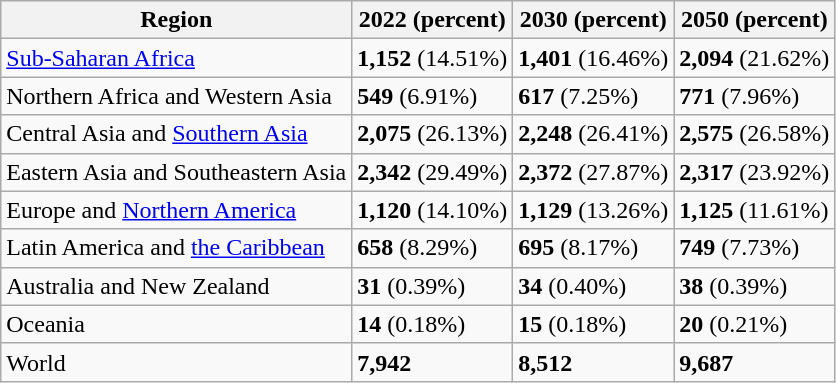<table class="wikitable">
<tr>
<th>Region</th>
<th>2022 (percent)</th>
<th>2030 (percent)</th>
<th>2050 (percent)</th>
</tr>
<tr>
<td><a href='#'>Sub-Saharan Africa</a></td>
<td><strong>1,152</strong> (14.51%)</td>
<td><strong>1,401</strong> (16.46%)</td>
<td><strong>2,094</strong> (21.62%)</td>
</tr>
<tr>
<td>Northern Africa and Western Asia</td>
<td><strong>549</strong> (6.91%)</td>
<td><strong>617</strong> (7.25%)</td>
<td><strong>771</strong> (7.96%)</td>
</tr>
<tr>
<td>Central Asia and <a href='#'>Southern Asia</a></td>
<td><strong>2,075</strong> (26.13%)</td>
<td><strong>2,248</strong> (26.41%)</td>
<td><strong>2,575</strong> (26.58%)</td>
</tr>
<tr>
<td>Eastern Asia and Southeastern Asia</td>
<td><strong>2,342</strong> (29.49%)</td>
<td><strong>2,372</strong> (27.87%)</td>
<td><strong>2,317</strong> (23.92%)</td>
</tr>
<tr>
<td>Europe and <a href='#'>Northern America</a></td>
<td><strong>1,120</strong> (14.10%)</td>
<td><strong>1,129</strong> (13.26%)</td>
<td><strong>1,125</strong> (11.61%)</td>
</tr>
<tr>
<td>Latin America and <a href='#'>the Caribbean</a></td>
<td><strong>658</strong> (8.29%)</td>
<td><strong>695</strong> (8.17%)</td>
<td><strong>749</strong> (7.73%)</td>
</tr>
<tr>
<td>Australia and New Zealand</td>
<td><strong>31</strong> (0.39%)</td>
<td><strong>34</strong> (0.40%)</td>
<td><strong>38</strong> (0.39%)</td>
</tr>
<tr>
<td>Oceania</td>
<td><strong>14</strong> (0.18%)</td>
<td><strong>15</strong> (0.18%)</td>
<td><strong>20</strong> (0.21%)</td>
</tr>
<tr>
<td>World</td>
<td><strong>7,942</strong></td>
<td><strong>8,512</strong></td>
<td><strong>9,687</strong></td>
</tr>
</table>
